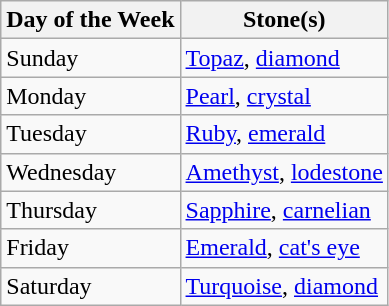<table class="wikitable">
<tr>
<th>Day of the Week</th>
<th>Stone(s)</th>
</tr>
<tr>
<td>Sunday</td>
<td><a href='#'>Topaz</a>, <a href='#'>diamond</a></td>
</tr>
<tr>
<td>Monday</td>
<td><a href='#'>Pearl</a>, <a href='#'>crystal</a></td>
</tr>
<tr>
<td>Tuesday</td>
<td><a href='#'>Ruby</a>, <a href='#'>emerald</a></td>
</tr>
<tr>
<td>Wednesday</td>
<td><a href='#'>Amethyst</a>, <a href='#'>lodestone</a></td>
</tr>
<tr>
<td>Thursday</td>
<td><a href='#'>Sapphire</a>, <a href='#'>carnelian</a></td>
</tr>
<tr>
<td>Friday</td>
<td><a href='#'>Emerald</a>, <a href='#'>cat's eye</a></td>
</tr>
<tr>
<td>Saturday</td>
<td><a href='#'>Turquoise</a>, <a href='#'>diamond</a></td>
</tr>
</table>
